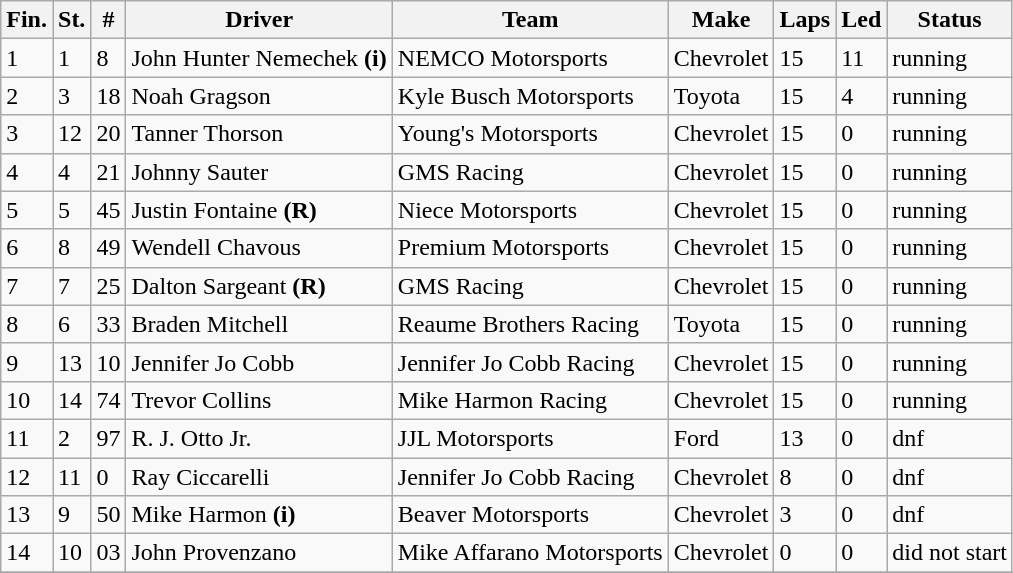<table class="sortable wikitable" border="1">
<tr>
<th>Fin.</th>
<th>St.</th>
<th>#</th>
<th>Driver</th>
<th>Team</th>
<th>Make</th>
<th>Laps</th>
<th>Led</th>
<th>Status</th>
</tr>
<tr>
<td>1</td>
<td>1</td>
<td>8</td>
<td>John Hunter Nemechek <strong>(i)</strong></td>
<td>NEMCO Motorsports</td>
<td>Chevrolet</td>
<td>15</td>
<td>11</td>
<td>running</td>
</tr>
<tr>
<td>2</td>
<td>3</td>
<td>18</td>
<td>Noah Gragson</td>
<td>Kyle Busch Motorsports</td>
<td>Toyota</td>
<td>15</td>
<td>4</td>
<td>running</td>
</tr>
<tr>
<td>3</td>
<td>12</td>
<td>20</td>
<td>Tanner Thorson</td>
<td>Young's Motorsports</td>
<td>Chevrolet</td>
<td>15</td>
<td>0</td>
<td>running</td>
</tr>
<tr>
<td>4</td>
<td>4</td>
<td>21</td>
<td>Johnny Sauter</td>
<td>GMS Racing</td>
<td>Chevrolet</td>
<td>15</td>
<td>0</td>
<td>running</td>
</tr>
<tr>
<td>5</td>
<td>5</td>
<td>45</td>
<td>Justin Fontaine <strong>(R)</strong></td>
<td>Niece Motorsports</td>
<td>Chevrolet</td>
<td>15</td>
<td>0</td>
<td>running</td>
</tr>
<tr>
<td>6</td>
<td>8</td>
<td>49</td>
<td>Wendell Chavous</td>
<td>Premium Motorsports</td>
<td>Chevrolet</td>
<td>15</td>
<td>0</td>
<td>running</td>
</tr>
<tr>
<td>7</td>
<td>7</td>
<td>25</td>
<td>Dalton Sargeant <strong>(R)</strong></td>
<td>GMS Racing</td>
<td>Chevrolet</td>
<td>15</td>
<td>0</td>
<td>running</td>
</tr>
<tr>
<td>8</td>
<td>6</td>
<td>33</td>
<td>Braden Mitchell</td>
<td>Reaume Brothers Racing</td>
<td>Toyota</td>
<td>15</td>
<td>0</td>
<td>running</td>
</tr>
<tr>
<td>9</td>
<td>13</td>
<td>10</td>
<td>Jennifer Jo Cobb</td>
<td>Jennifer Jo Cobb Racing</td>
<td>Chevrolet</td>
<td>15</td>
<td>0</td>
<td>running</td>
</tr>
<tr>
<td>10</td>
<td>14</td>
<td>74</td>
<td>Trevor Collins</td>
<td>Mike Harmon Racing</td>
<td>Chevrolet</td>
<td>15</td>
<td>0</td>
<td>running</td>
</tr>
<tr>
<td>11</td>
<td>2</td>
<td>97</td>
<td>R. J. Otto Jr.</td>
<td>JJL Motorsports</td>
<td>Ford</td>
<td>13</td>
<td>0</td>
<td>dnf</td>
</tr>
<tr>
<td>12</td>
<td>11</td>
<td>0</td>
<td>Ray Ciccarelli</td>
<td>Jennifer Jo Cobb Racing</td>
<td>Chevrolet</td>
<td>8</td>
<td>0</td>
<td>dnf</td>
</tr>
<tr>
<td>13</td>
<td>9</td>
<td>50</td>
<td>Mike Harmon <strong>(i)</strong></td>
<td>Beaver Motorsports</td>
<td>Chevrolet</td>
<td>3</td>
<td>0</td>
<td>dnf</td>
</tr>
<tr>
<td>14</td>
<td>10</td>
<td>03</td>
<td>John Provenzano</td>
<td>Mike Affarano Motorsports</td>
<td>Chevrolet</td>
<td>0</td>
<td>0</td>
<td>did not start</td>
</tr>
<tr>
</tr>
</table>
